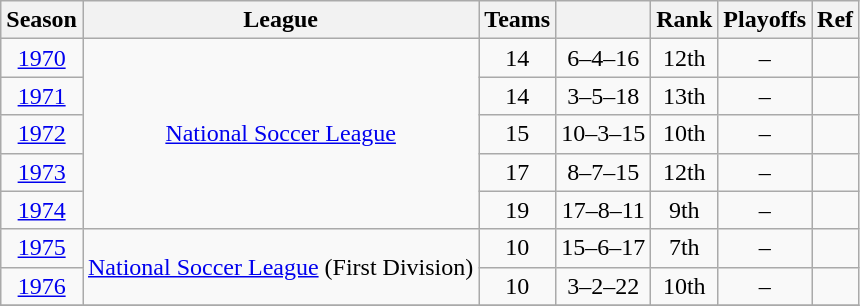<table class="wikitable" style="text-align: center;">
<tr>
<th>Season</th>
<th>League</th>
<th>Teams</th>
<th></th>
<th>Rank</th>
<th>Playoffs</th>
<th>Ref</th>
</tr>
<tr>
<td><a href='#'>1970</a></td>
<td rowspan="5"><a href='#'>National Soccer League</a></td>
<td>14</td>
<td>6–4–16</td>
<td>12th</td>
<td>–</td>
<td></td>
</tr>
<tr>
<td><a href='#'>1971</a></td>
<td>14</td>
<td>3–5–18</td>
<td>13th</td>
<td>–</td>
<td></td>
</tr>
<tr>
<td><a href='#'>1972</a></td>
<td>15</td>
<td>10–3–15</td>
<td>10th</td>
<td>–</td>
<td></td>
</tr>
<tr>
<td><a href='#'>1973</a></td>
<td>17</td>
<td>8–7–15</td>
<td>12th</td>
<td>–</td>
<td></td>
</tr>
<tr>
<td><a href='#'>1974</a></td>
<td>19</td>
<td>17–8–11</td>
<td>9th</td>
<td>–</td>
<td></td>
</tr>
<tr>
<td><a href='#'>1975</a></td>
<td rowspan="2"><a href='#'>National Soccer League</a> (First Division)</td>
<td>10</td>
<td>15–6–17</td>
<td>7th</td>
<td>–</td>
<td></td>
</tr>
<tr>
<td><a href='#'>1976</a></td>
<td>10</td>
<td>3–2–22</td>
<td>10th</td>
<td>–</td>
<td></td>
</tr>
<tr>
</tr>
</table>
